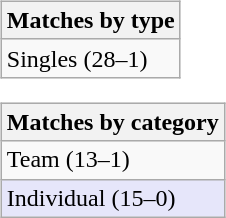<table>
<tr valign=top>
<td><br><table class=wikitable>
<tr>
<th>Matches by type</th>
</tr>
<tr>
<td>Singles (28–1)</td>
</tr>
</table>
<table class=wikitable>
<tr>
<th>Matches by category</th>
</tr>
<tr>
<td>Team (13–1)</td>
</tr>
<tr bgcolor=#E6E6FA>
<td>Individual (15–0)</td>
</tr>
</table>
</td>
</tr>
</table>
